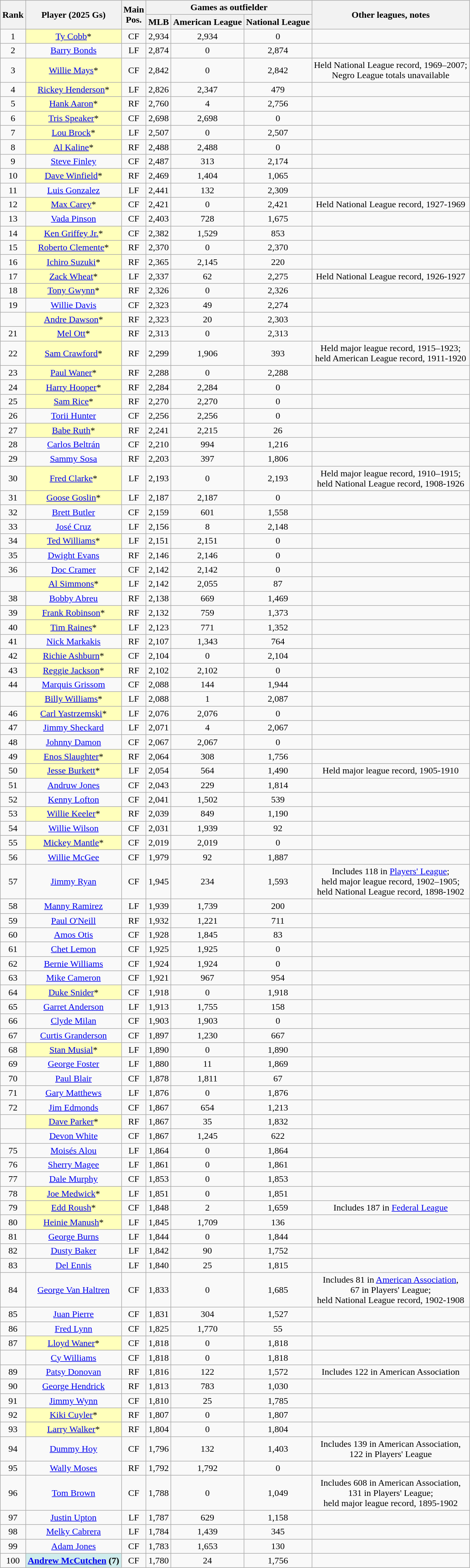<table class="wikitable sortable" style="text-align:center">
<tr style="white-space:nowrap;">
<th rowspan=2>Rank</th>
<th rowspan=2 scope="col">Player (2025 Gs)</th>
<th rowspan=2>Main<br>Pos.</th>
<th colspan=3>Games as outfielder</th>
<th rowspan=2>Other leagues, notes</th>
</tr>
<tr>
<th>MLB</th>
<th>American League</th>
<th>National League</th>
</tr>
<tr>
<td>1</td>
<td style="background:#ffffbb;"><a href='#'>Ty Cobb</a>*</td>
<td>CF</td>
<td>2,934</td>
<td>2,934</td>
<td>0</td>
<td></td>
</tr>
<tr>
<td>2</td>
<td><a href='#'>Barry Bonds</a></td>
<td>LF</td>
<td>2,874</td>
<td>0</td>
<td>2,874</td>
<td></td>
</tr>
<tr>
<td>3</td>
<td style="background:#ffffbb;"><a href='#'>Willie Mays</a>*</td>
<td>CF</td>
<td>2,842</td>
<td>0</td>
<td>2,842</td>
<td>Held National League record, 1969–2007; <br>Negro League totals unavailable</td>
</tr>
<tr>
<td>4</td>
<td style="background:#ffffbb;"><a href='#'>Rickey Henderson</a>*</td>
<td>LF</td>
<td>2,826</td>
<td>2,347</td>
<td>479</td>
<td></td>
</tr>
<tr>
<td>5</td>
<td style="background:#ffffbb;"><a href='#'>Hank Aaron</a>*</td>
<td>RF</td>
<td>2,760</td>
<td>4</td>
<td>2,756</td>
<td></td>
</tr>
<tr>
<td>6</td>
<td style="background:#ffffbb;"><a href='#'>Tris Speaker</a>*</td>
<td>CF</td>
<td>2,698</td>
<td>2,698</td>
<td>0</td>
<td></td>
</tr>
<tr>
<td>7</td>
<td style="background:#ffffbb;"><a href='#'>Lou Brock</a>*</td>
<td>LF</td>
<td>2,507</td>
<td>0</td>
<td>2,507</td>
<td></td>
</tr>
<tr>
<td>8</td>
<td style="background:#ffffbb;"><a href='#'>Al Kaline</a>*</td>
<td>RF</td>
<td>2,488</td>
<td>2,488</td>
<td>0</td>
<td></td>
</tr>
<tr>
<td>9</td>
<td><a href='#'>Steve Finley</a></td>
<td>CF</td>
<td>2,487</td>
<td>313</td>
<td>2,174</td>
<td></td>
</tr>
<tr>
<td>10</td>
<td style="background:#ffffbb;"><a href='#'>Dave Winfield</a>*</td>
<td>RF</td>
<td>2,469</td>
<td>1,404</td>
<td>1,065</td>
<td></td>
</tr>
<tr>
<td>11</td>
<td><a href='#'>Luis Gonzalez</a></td>
<td>LF</td>
<td>2,441</td>
<td>132</td>
<td>2,309</td>
<td></td>
</tr>
<tr>
<td>12</td>
<td style="background:#ffffbb;"><a href='#'>Max Carey</a>*</td>
<td>CF</td>
<td>2,421</td>
<td>0</td>
<td>2,421</td>
<td>Held National League record, 1927-1969</td>
</tr>
<tr>
<td>13</td>
<td><a href='#'>Vada Pinson</a></td>
<td>CF</td>
<td>2,403</td>
<td>728</td>
<td>1,675</td>
<td></td>
</tr>
<tr>
<td>14</td>
<td style="background:#ffffbb;"><a href='#'>Ken Griffey Jr.</a>*</td>
<td>CF</td>
<td>2,382</td>
<td>1,529</td>
<td>853</td>
<td></td>
</tr>
<tr>
<td>15</td>
<td style="background:#ffffbb;"><a href='#'>Roberto Clemente</a>*</td>
<td>RF</td>
<td>2,370</td>
<td>0</td>
<td>2,370</td>
<td></td>
</tr>
<tr>
<td>16</td>
<td style="background:#ffffbb;"><a href='#'>Ichiro Suzuki</a>*</td>
<td>RF</td>
<td>2,365</td>
<td>2,145</td>
<td>220</td>
<td></td>
</tr>
<tr>
<td>17</td>
<td style="background:#ffffbb;"><a href='#'>Zack Wheat</a>*</td>
<td>LF</td>
<td>2,337</td>
<td>62</td>
<td>2,275</td>
<td>Held National League record, 1926-1927</td>
</tr>
<tr>
<td>18</td>
<td style="background:#ffffbb;"><a href='#'>Tony Gwynn</a>*</td>
<td>RF</td>
<td>2,326</td>
<td>0</td>
<td>2,326</td>
<td></td>
</tr>
<tr>
<td>19</td>
<td><a href='#'>Willie Davis</a></td>
<td>CF</td>
<td>2,323</td>
<td>49</td>
<td>2,274</td>
<td></td>
</tr>
<tr>
<td></td>
<td style="background:#ffffbb;"><a href='#'>Andre Dawson</a>*</td>
<td>RF</td>
<td>2,323</td>
<td>20</td>
<td>2,303</td>
<td></td>
</tr>
<tr>
<td>21</td>
<td style="background:#ffffbb;"><a href='#'>Mel Ott</a>*</td>
<td>RF</td>
<td>2,313</td>
<td>0</td>
<td>2,313</td>
<td></td>
</tr>
<tr>
<td>22</td>
<td style="background:#ffffbb;"><a href='#'>Sam Crawford</a>*</td>
<td>RF</td>
<td>2,299</td>
<td>1,906</td>
<td>393</td>
<td>Held major league record, 1915–1923; <br>held American League record, 1911-1920</td>
</tr>
<tr>
<td>23</td>
<td style="background:#ffffbb;"><a href='#'>Paul Waner</a>*</td>
<td>RF</td>
<td>2,288</td>
<td>0</td>
<td>2,288</td>
<td></td>
</tr>
<tr>
<td>24</td>
<td style="background:#ffffbb;"><a href='#'>Harry Hooper</a>*</td>
<td>RF</td>
<td>2,284</td>
<td>2,284</td>
<td>0</td>
<td></td>
</tr>
<tr>
<td>25</td>
<td style="background:#ffffbb;"><a href='#'>Sam Rice</a>*</td>
<td>RF</td>
<td>2,270</td>
<td>2,270</td>
<td>0</td>
<td></td>
</tr>
<tr>
<td>26</td>
<td><a href='#'>Torii Hunter</a></td>
<td>CF</td>
<td>2,256</td>
<td>2,256</td>
<td>0</td>
<td></td>
</tr>
<tr>
<td>27</td>
<td style="background:#ffffbb;"><a href='#'>Babe Ruth</a>*</td>
<td>RF</td>
<td>2,241</td>
<td>2,215</td>
<td>26</td>
<td></td>
</tr>
<tr>
<td>28</td>
<td><a href='#'>Carlos Beltrán</a></td>
<td>CF</td>
<td>2,210</td>
<td>994</td>
<td>1,216</td>
<td></td>
</tr>
<tr>
<td>29</td>
<td><a href='#'>Sammy Sosa</a></td>
<td>RF</td>
<td>2,203</td>
<td>397</td>
<td>1,806</td>
<td></td>
</tr>
<tr>
<td>30</td>
<td style="background:#ffffbb;"><a href='#'>Fred Clarke</a>*</td>
<td>LF</td>
<td>2,193</td>
<td>0</td>
<td>2,193</td>
<td>Held major league record, 1910–1915; <br>held National League record, 1908-1926</td>
</tr>
<tr>
<td>31</td>
<td style="background:#ffffbb;"><a href='#'>Goose Goslin</a>*</td>
<td>LF</td>
<td>2,187</td>
<td>2,187</td>
<td>0</td>
<td></td>
</tr>
<tr>
<td>32</td>
<td><a href='#'>Brett Butler</a></td>
<td>CF</td>
<td>2,159</td>
<td>601</td>
<td>1,558</td>
<td></td>
</tr>
<tr>
<td>33</td>
<td><a href='#'>José Cruz</a></td>
<td>LF</td>
<td>2,156</td>
<td>8</td>
<td>2,148</td>
<td></td>
</tr>
<tr>
<td>34</td>
<td style="background:#ffffbb;"><a href='#'>Ted Williams</a>*</td>
<td>LF</td>
<td>2,151</td>
<td>2,151</td>
<td>0</td>
<td></td>
</tr>
<tr>
<td>35</td>
<td><a href='#'>Dwight Evans</a></td>
<td>RF</td>
<td>2,146</td>
<td>2,146</td>
<td>0</td>
<td></td>
</tr>
<tr>
<td>36</td>
<td><a href='#'>Doc Cramer</a></td>
<td>CF</td>
<td>2,142</td>
<td>2,142</td>
<td>0</td>
<td></td>
</tr>
<tr>
<td></td>
<td style="background:#ffffbb;"><a href='#'>Al Simmons</a>*</td>
<td>LF</td>
<td>2,142</td>
<td>2,055</td>
<td>87</td>
<td></td>
</tr>
<tr>
<td>38</td>
<td><a href='#'>Bobby Abreu</a></td>
<td>RF</td>
<td>2,138</td>
<td>669</td>
<td>1,469</td>
<td></td>
</tr>
<tr>
<td>39</td>
<td style="background:#ffffbb;"><a href='#'>Frank Robinson</a>*</td>
<td>RF</td>
<td>2,132</td>
<td>759</td>
<td>1,373</td>
<td></td>
</tr>
<tr>
<td>40</td>
<td style="background:#ffffbb;"><a href='#'>Tim Raines</a>*</td>
<td>LF</td>
<td>2,123</td>
<td>771</td>
<td>1,352</td>
<td></td>
</tr>
<tr>
<td>41</td>
<td><a href='#'>Nick Markakis</a></td>
<td>RF</td>
<td>2,107</td>
<td>1,343</td>
<td>764</td>
<td></td>
</tr>
<tr>
<td>42</td>
<td style="background:#ffffbb;"><a href='#'>Richie Ashburn</a>*</td>
<td>CF</td>
<td>2,104</td>
<td>0</td>
<td>2,104</td>
<td></td>
</tr>
<tr>
<td>43</td>
<td style="background:#ffffbb;"><a href='#'>Reggie Jackson</a>*</td>
<td>RF</td>
<td>2,102</td>
<td>2,102</td>
<td>0</td>
<td></td>
</tr>
<tr>
<td>44</td>
<td><a href='#'>Marquis Grissom</a></td>
<td>CF</td>
<td>2,088</td>
<td>144</td>
<td>1,944</td>
<td></td>
</tr>
<tr>
<td></td>
<td style="background:#ffffbb;"><a href='#'>Billy Williams</a>*</td>
<td>LF</td>
<td>2,088</td>
<td>1</td>
<td>2,087</td>
<td></td>
</tr>
<tr>
<td>46</td>
<td style="background:#ffffbb;"><a href='#'>Carl Yastrzemski</a>*</td>
<td>LF</td>
<td>2,076</td>
<td>2,076</td>
<td>0</td>
<td></td>
</tr>
<tr>
<td>47</td>
<td><a href='#'>Jimmy Sheckard</a></td>
<td>LF</td>
<td>2,071</td>
<td>4</td>
<td>2,067</td>
<td></td>
</tr>
<tr>
<td>48</td>
<td><a href='#'>Johnny Damon</a></td>
<td>CF</td>
<td>2,067</td>
<td>2,067</td>
<td>0</td>
<td></td>
</tr>
<tr>
<td>49</td>
<td style="background:#ffffbb;"><a href='#'>Enos Slaughter</a>*</td>
<td>RF</td>
<td>2,064</td>
<td>308</td>
<td>1,756</td>
<td></td>
</tr>
<tr>
<td>50</td>
<td style="background:#ffffbb;"><a href='#'>Jesse Burkett</a>*</td>
<td>LF</td>
<td>2,054</td>
<td>564</td>
<td>1,490</td>
<td>Held major league record, 1905-1910</td>
</tr>
<tr>
<td>51</td>
<td><a href='#'>Andruw Jones</a></td>
<td>CF</td>
<td>2,043</td>
<td>229</td>
<td>1,814</td>
<td></td>
</tr>
<tr>
<td>52</td>
<td><a href='#'>Kenny Lofton</a></td>
<td>CF</td>
<td>2,041</td>
<td>1,502</td>
<td>539</td>
<td></td>
</tr>
<tr>
<td>53</td>
<td style="background:#ffffbb;"><a href='#'>Willie Keeler</a>*</td>
<td>RF</td>
<td>2,039</td>
<td>849</td>
<td>1,190</td>
<td></td>
</tr>
<tr>
<td>54</td>
<td><a href='#'>Willie Wilson</a></td>
<td>CF</td>
<td>2,031</td>
<td>1,939</td>
<td>92</td>
<td></td>
</tr>
<tr>
<td>55</td>
<td style="background:#ffffbb;"><a href='#'>Mickey Mantle</a>*</td>
<td>CF</td>
<td>2,019</td>
<td>2,019</td>
<td>0</td>
<td></td>
</tr>
<tr>
<td>56</td>
<td><a href='#'>Willie McGee</a></td>
<td>CF</td>
<td>1,979</td>
<td>92</td>
<td>1,887</td>
<td></td>
</tr>
<tr>
<td>57</td>
<td><a href='#'>Jimmy Ryan</a></td>
<td>CF</td>
<td>1,945</td>
<td>234</td>
<td>1,593</td>
<td>Includes 118 in <a href='#'>Players' League</a>; <br>held major league record, 1902–1905; <br>held National League record, 1898-1902</td>
</tr>
<tr>
<td>58</td>
<td><a href='#'>Manny Ramirez</a></td>
<td>LF</td>
<td>1,939</td>
<td>1,739</td>
<td>200</td>
<td></td>
</tr>
<tr>
<td>59</td>
<td><a href='#'>Paul O'Neill</a></td>
<td>RF</td>
<td>1,932</td>
<td>1,221</td>
<td>711</td>
<td></td>
</tr>
<tr>
<td>60</td>
<td><a href='#'>Amos Otis</a></td>
<td>CF</td>
<td>1,928</td>
<td>1,845</td>
<td>83</td>
<td></td>
</tr>
<tr>
<td>61</td>
<td><a href='#'>Chet Lemon</a></td>
<td>CF</td>
<td>1,925</td>
<td>1,925</td>
<td>0</td>
<td></td>
</tr>
<tr>
<td>62</td>
<td><a href='#'>Bernie Williams</a></td>
<td>CF</td>
<td>1,924</td>
<td>1,924</td>
<td>0</td>
<td></td>
</tr>
<tr>
<td>63</td>
<td><a href='#'>Mike Cameron</a></td>
<td>CF</td>
<td>1,921</td>
<td>967</td>
<td>954</td>
<td></td>
</tr>
<tr>
<td>64</td>
<td style="background:#ffffbb;"><a href='#'>Duke Snider</a>*</td>
<td>CF</td>
<td>1,918</td>
<td>0</td>
<td>1,918</td>
<td></td>
</tr>
<tr>
<td>65</td>
<td><a href='#'>Garret Anderson</a></td>
<td>LF</td>
<td>1,913</td>
<td>1,755</td>
<td>158</td>
<td></td>
</tr>
<tr>
<td>66</td>
<td><a href='#'>Clyde Milan</a></td>
<td>CF</td>
<td>1,903</td>
<td>1,903</td>
<td>0</td>
<td></td>
</tr>
<tr>
<td>67</td>
<td><a href='#'>Curtis Granderson</a></td>
<td>CF</td>
<td>1,897</td>
<td>1,230</td>
<td>667</td>
<td></td>
</tr>
<tr>
<td>68</td>
<td style="background:#ffffbb;"><a href='#'>Stan Musial</a>*</td>
<td>LF</td>
<td>1,890</td>
<td>0</td>
<td>1,890</td>
<td></td>
</tr>
<tr>
<td>69</td>
<td><a href='#'>George Foster</a></td>
<td>LF</td>
<td>1,880</td>
<td>11</td>
<td>1,869</td>
<td></td>
</tr>
<tr>
<td>70</td>
<td><a href='#'>Paul Blair</a></td>
<td>CF</td>
<td>1,878</td>
<td>1,811</td>
<td>67</td>
<td></td>
</tr>
<tr>
<td>71</td>
<td><a href='#'>Gary Matthews</a></td>
<td>LF</td>
<td>1,876</td>
<td>0</td>
<td>1,876</td>
<td></td>
</tr>
<tr>
<td>72</td>
<td><a href='#'>Jim Edmonds</a></td>
<td>CF</td>
<td>1,867</td>
<td>654</td>
<td>1,213</td>
<td></td>
</tr>
<tr>
<td></td>
<td style="background:#ffffbb;"><a href='#'>Dave Parker</a>*</td>
<td>RF</td>
<td>1,867</td>
<td>35</td>
<td>1,832</td>
<td></td>
</tr>
<tr>
<td></td>
<td><a href='#'>Devon White</a></td>
<td>CF</td>
<td>1,867</td>
<td>1,245</td>
<td>622</td>
<td></td>
</tr>
<tr>
<td>75</td>
<td><a href='#'>Moisés Alou</a></td>
<td>LF</td>
<td>1,864</td>
<td>0</td>
<td>1,864</td>
<td></td>
</tr>
<tr>
<td>76</td>
<td><a href='#'>Sherry Magee</a></td>
<td>LF</td>
<td>1,861</td>
<td>0</td>
<td>1,861</td>
<td></td>
</tr>
<tr>
<td>77</td>
<td><a href='#'>Dale Murphy</a></td>
<td>CF</td>
<td>1,853</td>
<td>0</td>
<td>1,853</td>
<td></td>
</tr>
<tr>
<td>78</td>
<td style="background:#ffffbb;"><a href='#'>Joe Medwick</a>*</td>
<td>LF</td>
<td>1,851</td>
<td>0</td>
<td>1,851</td>
<td></td>
</tr>
<tr>
<td>79</td>
<td style="background:#ffffbb;"><a href='#'>Edd Roush</a>*</td>
<td>CF</td>
<td>1,848</td>
<td>2</td>
<td>1,659</td>
<td>Includes 187 in <a href='#'>Federal League</a></td>
</tr>
<tr>
<td>80</td>
<td style="background:#ffffbb;"><a href='#'>Heinie Manush</a>*</td>
<td>LF</td>
<td>1,845</td>
<td>1,709</td>
<td>136</td>
<td></td>
</tr>
<tr>
<td>81</td>
<td><a href='#'>George Burns</a></td>
<td>LF</td>
<td>1,844</td>
<td>0</td>
<td>1,844</td>
<td></td>
</tr>
<tr>
<td>82</td>
<td><a href='#'>Dusty Baker</a></td>
<td>LF</td>
<td>1,842</td>
<td>90</td>
<td>1,752</td>
<td></td>
</tr>
<tr>
<td>83</td>
<td><a href='#'>Del Ennis</a></td>
<td>LF</td>
<td>1,840</td>
<td>25</td>
<td>1,815</td>
<td></td>
</tr>
<tr>
<td>84</td>
<td><a href='#'>George Van Haltren</a></td>
<td>CF</td>
<td>1,833</td>
<td>0</td>
<td>1,685</td>
<td>Includes 81 in <a href='#'>American Association</a>, <br>67 in Players' League; <br>held National League record, 1902-1908</td>
</tr>
<tr>
<td>85</td>
<td><a href='#'>Juan Pierre</a></td>
<td>CF</td>
<td>1,831</td>
<td>304</td>
<td>1,527</td>
<td></td>
</tr>
<tr>
<td>86</td>
<td><a href='#'>Fred Lynn</a></td>
<td>CF</td>
<td>1,825</td>
<td>1,770</td>
<td>55</td>
<td></td>
</tr>
<tr>
<td>87</td>
<td style="background:#ffffbb;"><a href='#'>Lloyd Waner</a>*</td>
<td>CF</td>
<td>1,818</td>
<td>0</td>
<td>1,818</td>
<td></td>
</tr>
<tr>
<td></td>
<td><a href='#'>Cy Williams</a></td>
<td>CF</td>
<td>1,818</td>
<td>0</td>
<td>1,818</td>
<td></td>
</tr>
<tr>
<td>89</td>
<td><a href='#'>Patsy Donovan</a></td>
<td>RF</td>
<td>1,816</td>
<td>122</td>
<td>1,572</td>
<td>Includes 122 in American Association</td>
</tr>
<tr>
<td>90</td>
<td><a href='#'>George Hendrick</a></td>
<td>RF</td>
<td>1,813</td>
<td>783</td>
<td>1,030</td>
<td></td>
</tr>
<tr>
<td>91</td>
<td><a href='#'>Jimmy Wynn</a></td>
<td>CF</td>
<td>1,810</td>
<td>25</td>
<td>1,785</td>
<td></td>
</tr>
<tr>
<td>92</td>
<td style="background:#ffffbb;"><a href='#'>Kiki Cuyler</a>*</td>
<td>RF</td>
<td>1,807</td>
<td>0</td>
<td>1,807</td>
<td></td>
</tr>
<tr>
<td>93</td>
<td style="background:#ffffbb;"><a href='#'>Larry Walker</a>*</td>
<td>RF</td>
<td>1,804</td>
<td>0</td>
<td>1,804</td>
<td></td>
</tr>
<tr>
<td>94</td>
<td><a href='#'>Dummy Hoy</a></td>
<td>CF</td>
<td>1,796</td>
<td>132</td>
<td>1,403</td>
<td>Includes 139 in American Association, <br>122 in Players' League</td>
</tr>
<tr>
<td>95</td>
<td><a href='#'>Wally Moses</a></td>
<td>RF</td>
<td>1,792</td>
<td>1,792</td>
<td>0</td>
<td></td>
</tr>
<tr>
<td>96</td>
<td><a href='#'>Tom Brown</a></td>
<td>CF</td>
<td>1,788</td>
<td>0</td>
<td>1,049</td>
<td>Includes 608 in American Association, <br>131 in Players' League; <br>held major league record, 1895-1902</td>
</tr>
<tr>
<td>97</td>
<td><a href='#'>Justin Upton</a></td>
<td>LF</td>
<td>1,787</td>
<td>629</td>
<td>1,158</td>
<td></td>
</tr>
<tr>
<td>98</td>
<td><a href='#'>Melky Cabrera</a></td>
<td>LF</td>
<td>1,784</td>
<td>1,439</td>
<td>345</td>
<td></td>
</tr>
<tr>
<td>99</td>
<td><a href='#'>Adam Jones</a></td>
<td>CF</td>
<td>1,783</td>
<td>1,653</td>
<td>130</td>
<td></td>
</tr>
<tr>
<td>100</td>
<td style="background:#cfecec;"><strong><a href='#'>Andrew McCutchen</a> (7)</strong></td>
<td>CF</td>
<td>1,780</td>
<td>24</td>
<td>1,756</td>
<td></td>
</tr>
</table>
